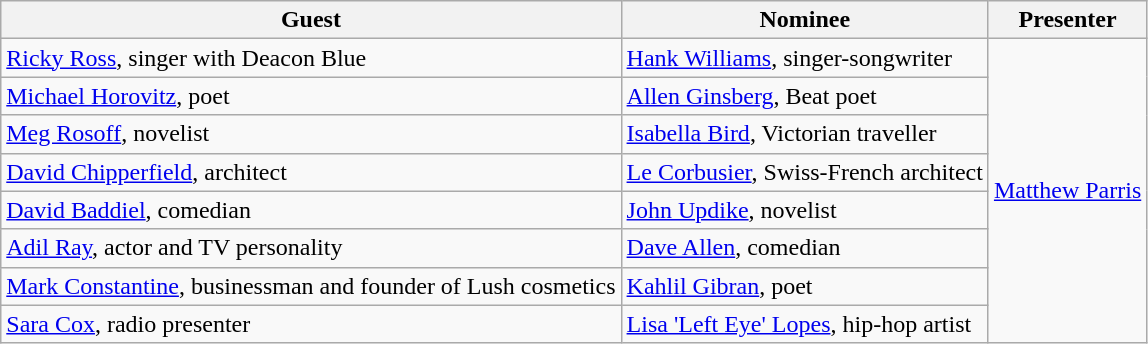<table class="wikitable">
<tr>
<th>Guest</th>
<th>Nominee</th>
<th>Presenter</th>
</tr>
<tr>
<td><a href='#'>Ricky Ross</a>, singer with Deacon Blue</td>
<td><a href='#'>Hank Williams</a>, singer-songwriter</td>
<td rowspan="8"><a href='#'>Matthew Parris</a></td>
</tr>
<tr>
<td><a href='#'>Michael Horovitz</a>, poet</td>
<td><a href='#'>Allen Ginsberg</a>, Beat poet</td>
</tr>
<tr>
<td><a href='#'>Meg Rosoff</a>, novelist</td>
<td><a href='#'>Isabella Bird</a>, Victorian traveller</td>
</tr>
<tr>
<td><a href='#'>David Chipperfield</a>, architect</td>
<td><a href='#'>Le Corbusier</a>, Swiss-French architect</td>
</tr>
<tr>
<td><a href='#'>David Baddiel</a>, comedian</td>
<td><a href='#'>John Updike</a>, novelist</td>
</tr>
<tr>
<td><a href='#'>Adil Ray</a>, actor and TV personality</td>
<td><a href='#'>Dave Allen</a>, comedian</td>
</tr>
<tr>
<td><a href='#'>Mark Constantine</a>, businessman and founder of Lush cosmetics</td>
<td><a href='#'>Kahlil Gibran</a>, poet</td>
</tr>
<tr>
<td><a href='#'>Sara Cox</a>, radio presenter</td>
<td><a href='#'>Lisa 'Left Eye' Lopes</a>, hip-hop artist</td>
</tr>
</table>
